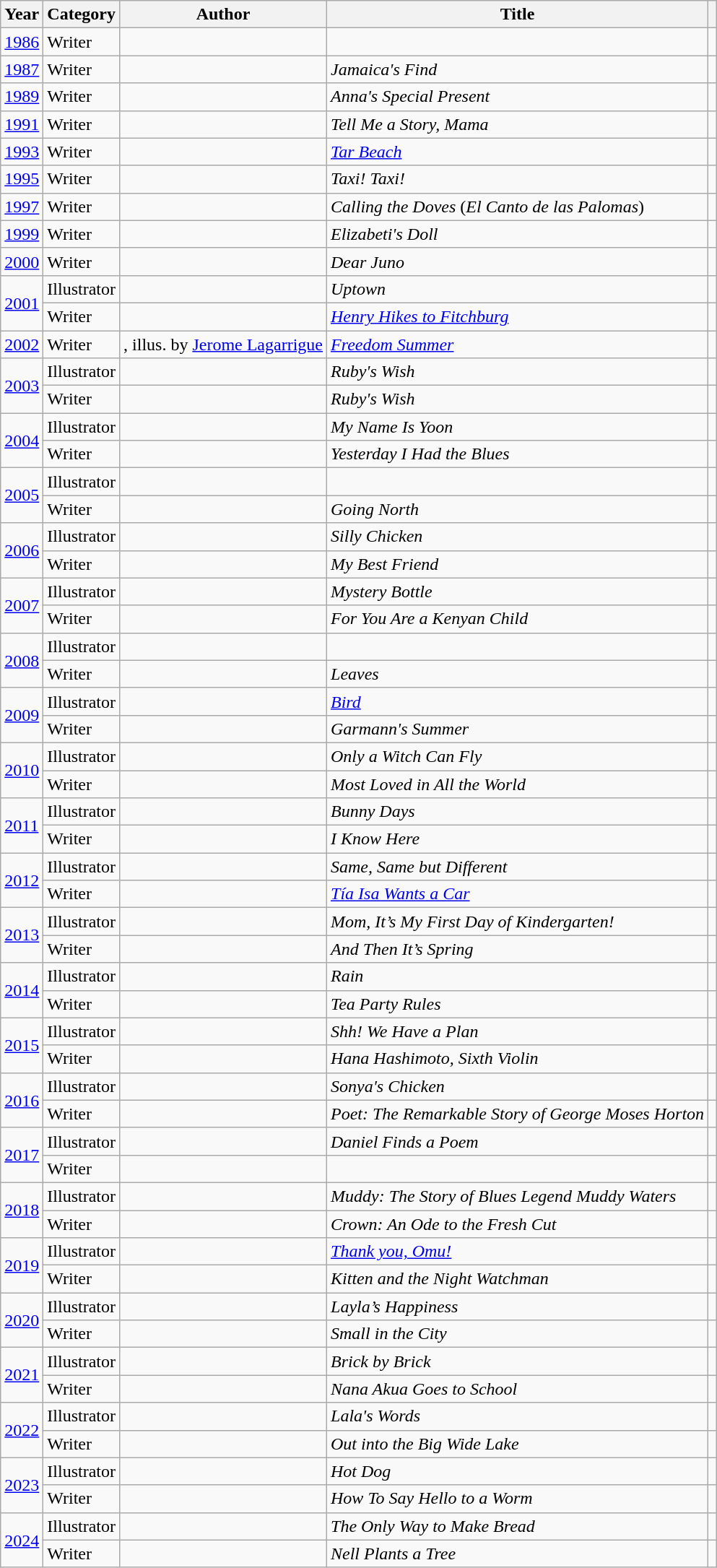<table class="wikitable sortable mw-collapsible">
<tr>
<th>Year</th>
<th>Category</th>
<th>Author</th>
<th>Title</th>
<th></th>
</tr>
<tr>
<td><a href='#'>1986</a></td>
<td>Writer</td>
<td></td>
<td><em></em></td>
<td></td>
</tr>
<tr>
<td><a href='#'>1987</a></td>
<td>Writer</td>
<td></td>
<td><em>Jamaica's Find</em></td>
<td></td>
</tr>
<tr>
<td><a href='#'>1989</a></td>
<td>Writer</td>
<td></td>
<td><em>Anna's Special Present</em></td>
<td></td>
</tr>
<tr>
<td><a href='#'>1991</a></td>
<td>Writer</td>
<td></td>
<td><em>Tell Me a Story, Mama</em></td>
<td></td>
</tr>
<tr>
<td><a href='#'>1993</a></td>
<td>Writer</td>
<td></td>
<td><em><a href='#'>Tar Beach</a></em></td>
<td></td>
</tr>
<tr>
<td><a href='#'>1995</a></td>
<td>Writer</td>
<td></td>
<td><em>Taxi! Taxi!</em></td>
<td></td>
</tr>
<tr>
<td><a href='#'>1997</a></td>
<td>Writer</td>
<td></td>
<td><em>Calling the Doves</em> (<em>El Canto de las Palomas</em>)</td>
<td></td>
</tr>
<tr>
<td><a href='#'>1999</a></td>
<td>Writer</td>
<td></td>
<td><em>Elizabeti's Doll</em></td>
<td></td>
</tr>
<tr>
<td><a href='#'>2000</a></td>
<td>Writer</td>
<td></td>
<td><em>Dear Juno</em></td>
<td></td>
</tr>
<tr>
<td rowspan="2"><a href='#'>2001</a></td>
<td>Illustrator</td>
<td></td>
<td><em>Uptown</em></td>
<td></td>
</tr>
<tr>
<td>Writer</td>
<td></td>
<td><em><a href='#'>Henry Hikes to Fitchburg</a></em></td>
<td></td>
</tr>
<tr>
<td><a href='#'>2002</a></td>
<td>Writer</td>
<td>, illus. by <a href='#'>Jerome Lagarrigue</a></td>
<td><em><a href='#'>Freedom Summer</a></em></td>
<td></td>
</tr>
<tr>
<td rowspan="2"><a href='#'>2003</a></td>
<td>Illustrator</td>
<td></td>
<td><em>Ruby's Wish</em></td>
<td></td>
</tr>
<tr>
<td>Writer</td>
<td></td>
<td><em>Ruby's Wish</em></td>
<td></td>
</tr>
<tr>
<td rowspan="2"><a href='#'>2004</a></td>
<td>Illustrator</td>
<td></td>
<td><em>My Name Is Yoon</em></td>
<td></td>
</tr>
<tr>
<td>Writer</td>
<td></td>
<td><em>Yesterday I Had the Blues</em></td>
<td></td>
</tr>
<tr>
<td rowspan="2"><a href='#'>2005</a></td>
<td>Illustrator</td>
<td></td>
<td><em></em></td>
<td></td>
</tr>
<tr>
<td>Writer</td>
<td></td>
<td><em>Going North</em></td>
<td></td>
</tr>
<tr>
<td rowspan="2"><a href='#'>2006</a></td>
<td>Illustrator</td>
<td></td>
<td><em>Silly Chicken</em></td>
<td></td>
</tr>
<tr>
<td>Writer</td>
<td></td>
<td><em>My Best Friend</em></td>
<td></td>
</tr>
<tr>
<td rowspan="2"><a href='#'>2007</a></td>
<td>Illustrator</td>
<td></td>
<td><em>Mystery Bottle</em></td>
<td></td>
</tr>
<tr>
<td>Writer</td>
<td></td>
<td><em>For You Are a Kenyan Child</em></td>
<td></td>
</tr>
<tr>
<td rowspan="2"><a href='#'>2008</a></td>
<td>Illustrator</td>
<td></td>
<td><em></em></td>
<td></td>
</tr>
<tr>
<td>Writer</td>
<td></td>
<td><em>Leaves</em></td>
<td></td>
</tr>
<tr>
<td rowspan="2"><a href='#'>2009</a></td>
<td>Illustrator</td>
<td></td>
<td><em><a href='#'>Bird</a></em></td>
<td></td>
</tr>
<tr>
<td>Writer</td>
<td></td>
<td><em>Garmann's Summer</em></td>
<td></td>
</tr>
<tr>
<td rowspan="2"><a href='#'>2010</a></td>
<td>Illustrator</td>
<td></td>
<td><em>Only a Witch Can Fly</em></td>
<td></td>
</tr>
<tr>
<td>Writer</td>
<td></td>
<td><em>Most Loved in All the World</em></td>
<td></td>
</tr>
<tr>
<td rowspan="2"><a href='#'>2011</a></td>
<td>Illustrator</td>
<td></td>
<td><em>Bunny Days</em></td>
<td></td>
</tr>
<tr>
<td>Writer</td>
<td></td>
<td><em>I Know Here</em></td>
<td></td>
</tr>
<tr>
<td rowspan="2"><a href='#'>2012</a></td>
<td>Illustrator</td>
<td></td>
<td><em>Same, Same but Different</em></td>
<td></td>
</tr>
<tr>
<td>Writer</td>
<td></td>
<td><em><a href='#'>Tía Isa Wants a Car</a></em></td>
<td></td>
</tr>
<tr>
<td rowspan="2"><a href='#'>2013</a></td>
<td>Illustrator</td>
<td></td>
<td><em>Mom, It’s My First Day of Kindergarten!</em></td>
<td></td>
</tr>
<tr>
<td>Writer</td>
<td></td>
<td><em>And Then It’s Spring</em></td>
<td></td>
</tr>
<tr>
<td rowspan="2"><a href='#'>2014</a></td>
<td>Illustrator</td>
<td></td>
<td><em>Rain</em></td>
<td></td>
</tr>
<tr>
<td>Writer</td>
<td></td>
<td><em>Tea Party Rules</em></td>
<td></td>
</tr>
<tr>
<td rowspan="2"><a href='#'>2015</a></td>
<td>Illustrator</td>
<td></td>
<td><em>Shh! We Have a Plan</em></td>
<td></td>
</tr>
<tr>
<td>Writer</td>
<td></td>
<td><em>Hana Hashimoto, Sixth Violin</em></td>
<td></td>
</tr>
<tr>
<td rowspan="2"><a href='#'>2016</a></td>
<td>Illustrator</td>
<td></td>
<td><em>Sonya's Chicken</em></td>
<td></td>
</tr>
<tr>
<td>Writer</td>
<td></td>
<td><em>Poet: The Remarkable Story of George Moses Horton</em></td>
<td></td>
</tr>
<tr>
<td rowspan="2"><a href='#'>2017</a></td>
<td>Illustrator</td>
<td></td>
<td><em>Daniel Finds a Poem</em></td>
<td></td>
</tr>
<tr>
<td>Writer</td>
<td></td>
<td><em></em></td>
<td></td>
</tr>
<tr>
<td rowspan="2"><a href='#'>2018</a></td>
<td>Illustrator</td>
<td></td>
<td><em>Muddy: The Story of Blues Legend Muddy Waters</em></td>
<td></td>
</tr>
<tr>
<td>Writer</td>
<td></td>
<td><em>Crown: An Ode to the Fresh Cut</em></td>
<td></td>
</tr>
<tr>
<td rowspan="2"><a href='#'>2019</a></td>
<td>Illustrator</td>
<td></td>
<td><em><a href='#'>Thank you, Omu!</a></em></td>
<td></td>
</tr>
<tr>
<td>Writer</td>
<td></td>
<td><em>Kitten and the Night Watchman</em></td>
<td></td>
</tr>
<tr>
<td rowspan="2"><a href='#'>2020</a></td>
<td>Illustrator</td>
<td></td>
<td><em>Layla’s Happiness</em></td>
<td></td>
</tr>
<tr>
<td>Writer</td>
<td></td>
<td><em>Small in the City</em></td>
<td></td>
</tr>
<tr>
<td rowspan="2"><a href='#'>2021</a></td>
<td>Illustrator</td>
<td></td>
<td><em>Brick by Brick</em></td>
<td></td>
</tr>
<tr>
<td>Writer</td>
<td></td>
<td><em>Nana Akua Goes to School</em></td>
<td></td>
</tr>
<tr>
<td rowspan="2"><a href='#'>2022</a></td>
<td>Illustrator</td>
<td></td>
<td><em>Lala's Words</em></td>
<td></td>
</tr>
<tr>
<td>Writer</td>
<td></td>
<td><em>Out into the Big Wide Lake</em></td>
<td></td>
</tr>
<tr>
<td rowspan="2"><a href='#'>2023</a></td>
<td>Illustrator</td>
<td></td>
<td><em>Hot Dog</em></td>
<td></td>
</tr>
<tr>
<td>Writer</td>
<td></td>
<td><em>How To Say Hello to a Worm</em></td>
<td></td>
</tr>
<tr>
<td rowspan="2"><a href='#'>2024</a></td>
<td>Illustrator</td>
<td></td>
<td><em>The Only Way to Make Bread</em></td>
<td></td>
</tr>
<tr>
<td>Writer</td>
<td></td>
<td><em>Nell Plants a Tree</em></td>
<td></td>
</tr>
</table>
